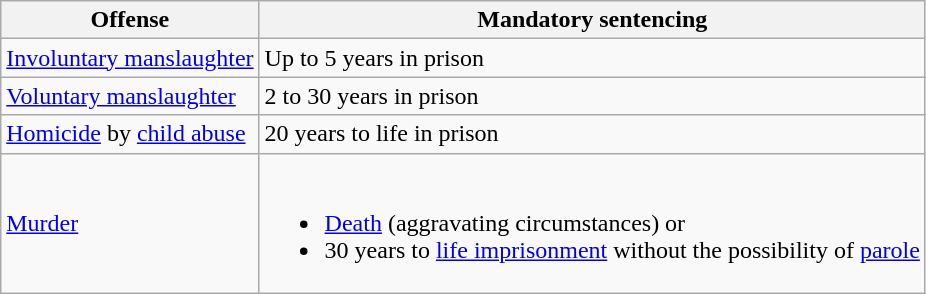<table class="wikitable">
<tr>
<th>Offense</th>
<th>Mandatory sentencing</th>
</tr>
<tr>
<td><a href='#'>Involuntary manslaughter</a></td>
<td>Up to 5 years in prison</td>
</tr>
<tr>
<td><a href='#'>Voluntary manslaughter</a></td>
<td>2 to 30 years in prison</td>
</tr>
<tr>
<td><a href='#'>Homicide</a> by <a href='#'>child abuse</a></td>
<td>20 years to life in prison</td>
</tr>
<tr>
<td><a href='#'>Murder</a></td>
<td><br><ul><li><a href='#'>Death</a> (aggravating circumstances) or</li><li>30 years to <a href='#'>life imprisonment</a> without the possibility of <a href='#'>parole</a></li></ul></td>
</tr>
</table>
